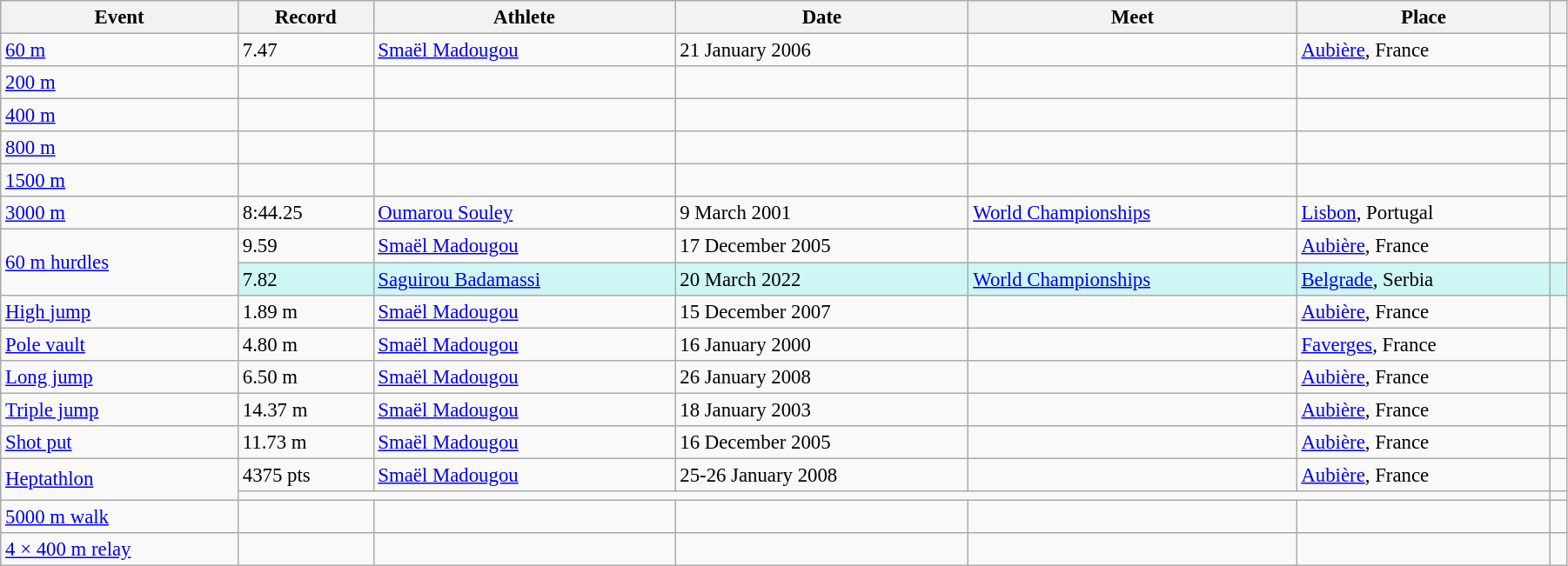<table class="wikitable" style="font-size:95%; width: 95%;">
<tr>
<th>Event</th>
<th>Record</th>
<th>Athlete</th>
<th>Date</th>
<th>Meet</th>
<th>Place</th>
<th></th>
</tr>
<tr>
<td><a href='#'>60 m</a></td>
<td>7.47</td>
<td><a href='#'>Smaël Madougou</a></td>
<td>21 January 2006</td>
<td></td>
<td><a href='#'>Aubière</a>, France</td>
<td></td>
</tr>
<tr>
<td><a href='#'>200 m</a></td>
<td></td>
<td></td>
<td></td>
<td></td>
<td></td>
<td></td>
</tr>
<tr>
<td><a href='#'>400 m</a></td>
<td></td>
<td></td>
<td></td>
<td></td>
<td></td>
<td></td>
</tr>
<tr>
<td><a href='#'>800 m</a></td>
<td></td>
<td></td>
<td></td>
<td></td>
<td></td>
<td></td>
</tr>
<tr>
<td><a href='#'>1500 m</a></td>
<td></td>
<td></td>
<td></td>
<td></td>
<td></td>
<td></td>
</tr>
<tr>
<td><a href='#'>3000 m</a></td>
<td>8:44.25</td>
<td><a href='#'>Oumarou Souley</a></td>
<td>9 March 2001</td>
<td><a href='#'>World Championships</a></td>
<td><a href='#'>Lisbon</a>, Portugal</td>
<td></td>
</tr>
<tr>
<td rowspan=2><a href='#'>60 m hurdles</a></td>
<td>9.59</td>
<td><a href='#'>Smaël Madougou</a></td>
<td>17 December 2005</td>
<td></td>
<td><a href='#'>Aubière</a>, France</td>
<td></td>
</tr>
<tr bgcolor=#CEF6F5>
<td>7.82</td>
<td><a href='#'>Saguirou Badamassi</a></td>
<td>20 March 2022</td>
<td><a href='#'>World Championships</a></td>
<td><a href='#'>Belgrade</a>, Serbia</td>
<td></td>
</tr>
<tr>
<td><a href='#'>High jump</a></td>
<td>1.89 m</td>
<td><a href='#'>Smaël Madougou</a></td>
<td>15 December 2007</td>
<td></td>
<td><a href='#'>Aubière</a>, France</td>
<td></td>
</tr>
<tr>
<td><a href='#'>Pole vault</a></td>
<td>4.80 m</td>
<td><a href='#'>Smaël Madougou</a></td>
<td>16 January 2000</td>
<td></td>
<td><a href='#'>Faverges</a>, France</td>
<td></td>
</tr>
<tr>
<td><a href='#'>Long jump</a></td>
<td>6.50 m </td>
<td><a href='#'>Smaël Madougou</a></td>
<td>26 January 2008</td>
<td></td>
<td><a href='#'>Aubière</a>, France</td>
<td></td>
</tr>
<tr>
<td><a href='#'>Triple jump</a></td>
<td>14.37 m</td>
<td><a href='#'>Smaël Madougou</a></td>
<td>18 January 2003</td>
<td></td>
<td><a href='#'>Aubière</a>, France</td>
<td></td>
</tr>
<tr>
<td><a href='#'>Shot put</a></td>
<td>11.73 m</td>
<td><a href='#'>Smaël Madougou</a></td>
<td>16 December 2005</td>
<td></td>
<td><a href='#'>Aubière</a>, France</td>
<td></td>
</tr>
<tr>
<td rowspan=2><a href='#'>Heptathlon</a></td>
<td>4375 pts</td>
<td><a href='#'>Smaël Madougou</a></td>
<td>25-26 January 2008</td>
<td></td>
<td><a href='#'>Aubière</a>, France</td>
<td></td>
</tr>
<tr>
<td colspan=5></td>
<td></td>
</tr>
<tr>
<td><a href='#'>5000 m walk</a></td>
<td></td>
<td></td>
<td></td>
<td></td>
<td></td>
<td></td>
</tr>
<tr>
<td><a href='#'>4 × 400 m relay</a></td>
<td></td>
<td></td>
<td></td>
<td></td>
<td></td>
<td></td>
</tr>
</table>
